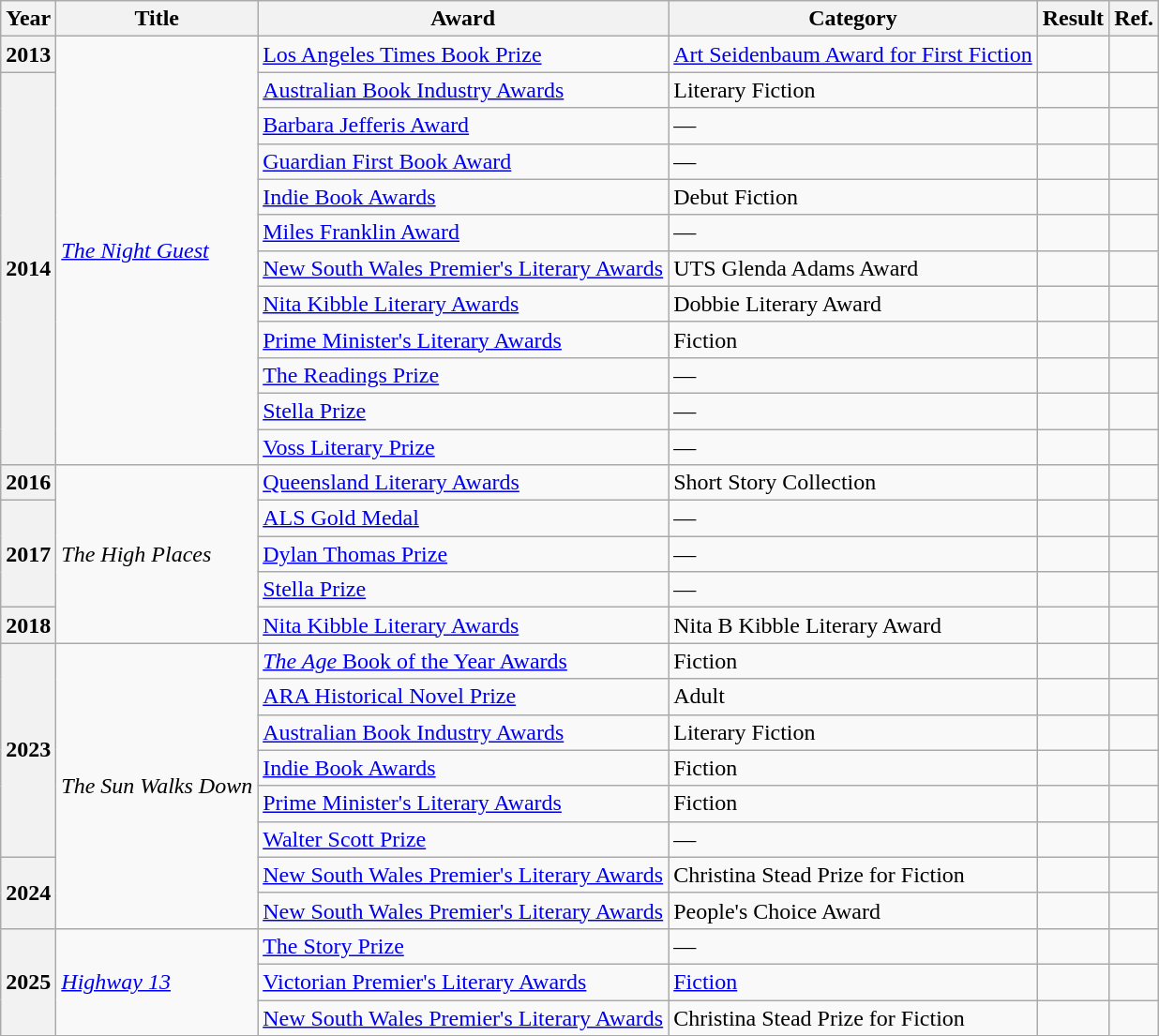<table class="wikitable sortable">
<tr>
<th>Year</th>
<th>Title</th>
<th>Award</th>
<th>Category</th>
<th>Result</th>
<th>Ref.</th>
</tr>
<tr>
<th>2013</th>
<td rowspan="12"><em><a href='#'>The Night Guest</a></em></td>
<td><a href='#'>Los Angeles Times Book Prize</a></td>
<td><a href='#'>Art Seidenbaum Award for First Fiction</a></td>
<td></td>
<td></td>
</tr>
<tr>
<th rowspan="11">2014</th>
<td><a href='#'>Australian Book Industry Awards</a></td>
<td>Literary Fiction</td>
<td></td>
<td></td>
</tr>
<tr>
<td><a href='#'>Barbara Jefferis Award</a></td>
<td>—</td>
<td></td>
<td></td>
</tr>
<tr>
<td><a href='#'>Guardian First Book Award</a></td>
<td>—</td>
<td></td>
<td></td>
</tr>
<tr>
<td><a href='#'>Indie Book Awards</a></td>
<td>Debut Fiction</td>
<td></td>
<td></td>
</tr>
<tr>
<td><a href='#'>Miles Franklin Award</a></td>
<td>—</td>
<td></td>
<td></td>
</tr>
<tr>
<td><a href='#'>New South Wales Premier's Literary Awards</a></td>
<td>UTS Glenda Adams Award</td>
<td></td>
<td></td>
</tr>
<tr>
<td><a href='#'>Nita Kibble Literary Awards</a></td>
<td>Dobbie Literary Award</td>
<td></td>
<td></td>
</tr>
<tr>
<td><a href='#'>Prime Minister's Literary Awards</a></td>
<td>Fiction</td>
<td></td>
<td></td>
</tr>
<tr>
<td><a href='#'>The Readings Prize</a></td>
<td>—</td>
<td></td>
<td></td>
</tr>
<tr>
<td><a href='#'>Stella Prize</a></td>
<td>—</td>
<td></td>
<td></td>
</tr>
<tr>
<td><a href='#'>Voss Literary Prize</a></td>
<td>—</td>
<td></td>
<td></td>
</tr>
<tr>
<th>2016</th>
<td rowspan="5"><em>The High Places</em></td>
<td><a href='#'>Queensland Literary Awards</a></td>
<td>Short Story Collection</td>
<td></td>
<td></td>
</tr>
<tr>
<th rowspan="3">2017</th>
<td><a href='#'>ALS Gold Medal</a></td>
<td>—</td>
<td></td>
<td></td>
</tr>
<tr>
<td><a href='#'>Dylan Thomas Prize</a></td>
<td>—</td>
<td></td>
<td></td>
</tr>
<tr>
<td><a href='#'>Stella Prize</a></td>
<td>—</td>
<td></td>
<td></td>
</tr>
<tr>
<th>2018</th>
<td><a href='#'>Nita Kibble Literary Awards</a></td>
<td>Nita B Kibble Literary Award</td>
<td></td>
<td></td>
</tr>
<tr>
<th rowspan="6">2023</th>
<td rowspan="8"><em>The Sun Walks Down</em></td>
<td><a href='#'><em>The Age</em> Book of the Year Awards</a></td>
<td>Fiction</td>
<td></td>
<td></td>
</tr>
<tr>
<td><a href='#'>ARA Historical Novel Prize</a></td>
<td>Adult</td>
<td></td>
<td></td>
</tr>
<tr>
<td><a href='#'>Australian Book Industry Awards</a></td>
<td>Literary Fiction</td>
<td></td>
<td></td>
</tr>
<tr>
<td><a href='#'>Indie Book Awards</a></td>
<td>Fiction</td>
<td></td>
<td></td>
</tr>
<tr>
<td><a href='#'>Prime Minister's Literary Awards</a></td>
<td>Fiction</td>
<td></td>
<td></td>
</tr>
<tr>
<td><a href='#'>Walter Scott Prize</a></td>
<td>—</td>
<td></td>
<td></td>
</tr>
<tr>
<th rowspan="2">2024</th>
<td><a href='#'>New South Wales Premier's Literary Awards</a></td>
<td>Christina Stead Prize for Fiction</td>
<td></td>
<td></td>
</tr>
<tr>
<td><a href='#'>New South Wales Premier's Literary Awards</a></td>
<td>People's Choice Award</td>
<td></td>
<td></td>
</tr>
<tr>
<th rowspan="3">2025</th>
<td rowspan="3"><em><a href='#'>Highway 13</a></em></td>
<td><a href='#'>The Story Prize</a></td>
<td>—</td>
<td></td>
<td></td>
</tr>
<tr>
<td><a href='#'>Victorian Premier's Literary Awards</a></td>
<td><a href='#'>Fiction</a></td>
<td></td>
<td></td>
</tr>
<tr>
<td><a href='#'>New South Wales Premier's Literary Awards</a></td>
<td>Christina Stead Prize for Fiction</td>
<td></td>
<td></td>
</tr>
</table>
